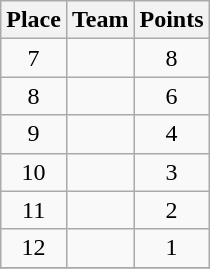<table class="wikitable" style="text-align:center; padding-bottom:0;">
<tr>
<th>Place</th>
<th style="text-align:left;">Team</th>
<th>Points</th>
</tr>
<tr>
<td>7</td>
<td align=left></td>
<td>8</td>
</tr>
<tr>
<td>8</td>
<td align=left></td>
<td>6</td>
</tr>
<tr>
<td>9</td>
<td align=left></td>
<td>4</td>
</tr>
<tr>
<td>10</td>
<td align=left></td>
<td>3</td>
</tr>
<tr>
<td>11</td>
<td align=left></td>
<td>2</td>
</tr>
<tr>
<td>12</td>
<td align=left></td>
<td>1</td>
</tr>
<tr>
</tr>
</table>
